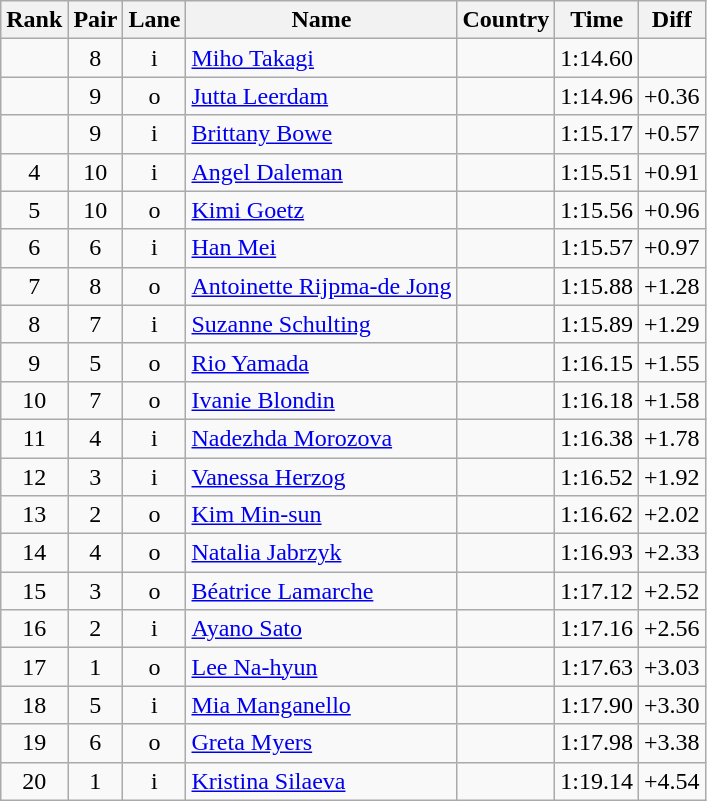<table class="wikitable sortable" style="text-align:center">
<tr>
<th>Rank</th>
<th>Pair</th>
<th>Lane</th>
<th>Name</th>
<th>Country</th>
<th>Time</th>
<th>Diff</th>
</tr>
<tr>
<td></td>
<td>8</td>
<td>i</td>
<td align=left><a href='#'>Miho Takagi</a></td>
<td align=left></td>
<td>1:14.60</td>
<td></td>
</tr>
<tr>
<td></td>
<td>9</td>
<td>o</td>
<td align=left><a href='#'>Jutta Leerdam</a></td>
<td align=left></td>
<td>1:14.96</td>
<td>+0.36</td>
</tr>
<tr>
<td></td>
<td>9</td>
<td>i</td>
<td align=left><a href='#'>Brittany Bowe</a></td>
<td align=left></td>
<td>1:15.17</td>
<td>+0.57</td>
</tr>
<tr>
<td>4</td>
<td>10</td>
<td>i</td>
<td align=left><a href='#'>Angel Daleman</a></td>
<td align=left></td>
<td>1:15.51</td>
<td>+0.91</td>
</tr>
<tr>
<td>5</td>
<td>10</td>
<td>o</td>
<td align=left><a href='#'>Kimi Goetz</a></td>
<td align=left></td>
<td>1:15.56</td>
<td>+0.96</td>
</tr>
<tr>
<td>6</td>
<td>6</td>
<td>i</td>
<td align=left><a href='#'>Han Mei</a></td>
<td align=left></td>
<td>1:15.57</td>
<td>+0.97</td>
</tr>
<tr>
<td>7</td>
<td>8</td>
<td>o</td>
<td align=left><a href='#'>Antoinette Rijpma-de Jong</a></td>
<td align=left></td>
<td>1:15.88</td>
<td>+1.28</td>
</tr>
<tr>
<td>8</td>
<td>7</td>
<td>i</td>
<td align=left><a href='#'>Suzanne Schulting</a></td>
<td align=left></td>
<td>1:15.89</td>
<td>+1.29</td>
</tr>
<tr>
<td>9</td>
<td>5</td>
<td>o</td>
<td align=left><a href='#'>Rio Yamada</a></td>
<td align=left></td>
<td>1:16.15</td>
<td>+1.55</td>
</tr>
<tr>
<td>10</td>
<td>7</td>
<td>o</td>
<td align=left><a href='#'>Ivanie Blondin</a></td>
<td align=left></td>
<td>1:16.18</td>
<td>+1.58</td>
</tr>
<tr>
<td>11</td>
<td>4</td>
<td>i</td>
<td align=left><a href='#'>Nadezhda Morozova</a></td>
<td align=left></td>
<td>1:16.38</td>
<td>+1.78</td>
</tr>
<tr>
<td>12</td>
<td>3</td>
<td>i</td>
<td align=left><a href='#'>Vanessa Herzog</a></td>
<td align=left></td>
<td>1:16.52</td>
<td>+1.92</td>
</tr>
<tr>
<td>13</td>
<td>2</td>
<td>o</td>
<td align=left><a href='#'>Kim Min-sun</a></td>
<td align=left></td>
<td>1:16.62</td>
<td>+2.02</td>
</tr>
<tr>
<td>14</td>
<td>4</td>
<td>o</td>
<td align=left><a href='#'>Natalia Jabrzyk</a></td>
<td align=left></td>
<td>1:16.93</td>
<td>+2.33</td>
</tr>
<tr>
<td>15</td>
<td>3</td>
<td>o</td>
<td align=left><a href='#'>Béatrice Lamarche</a></td>
<td align=left></td>
<td>1:17.12</td>
<td>+2.52</td>
</tr>
<tr>
<td>16</td>
<td>2</td>
<td>i</td>
<td align=left><a href='#'>Ayano Sato</a></td>
<td align=left></td>
<td>1:17.16</td>
<td>+2.56</td>
</tr>
<tr>
<td>17</td>
<td>1</td>
<td>o</td>
<td align=left><a href='#'>Lee Na-hyun</a></td>
<td align=left></td>
<td>1:17.63</td>
<td>+3.03</td>
</tr>
<tr>
<td>18</td>
<td>5</td>
<td>i</td>
<td align=left><a href='#'>Mia Manganello</a></td>
<td align=left></td>
<td>1:17.90</td>
<td>+3.30</td>
</tr>
<tr>
<td>19</td>
<td>6</td>
<td>o</td>
<td align=left><a href='#'>Greta Myers</a></td>
<td align=left></td>
<td>1:17.98</td>
<td>+3.38</td>
</tr>
<tr>
<td>20</td>
<td>1</td>
<td>i</td>
<td align=left><a href='#'>Kristina Silaeva</a></td>
<td align=left></td>
<td>1:19.14</td>
<td>+4.54</td>
</tr>
</table>
